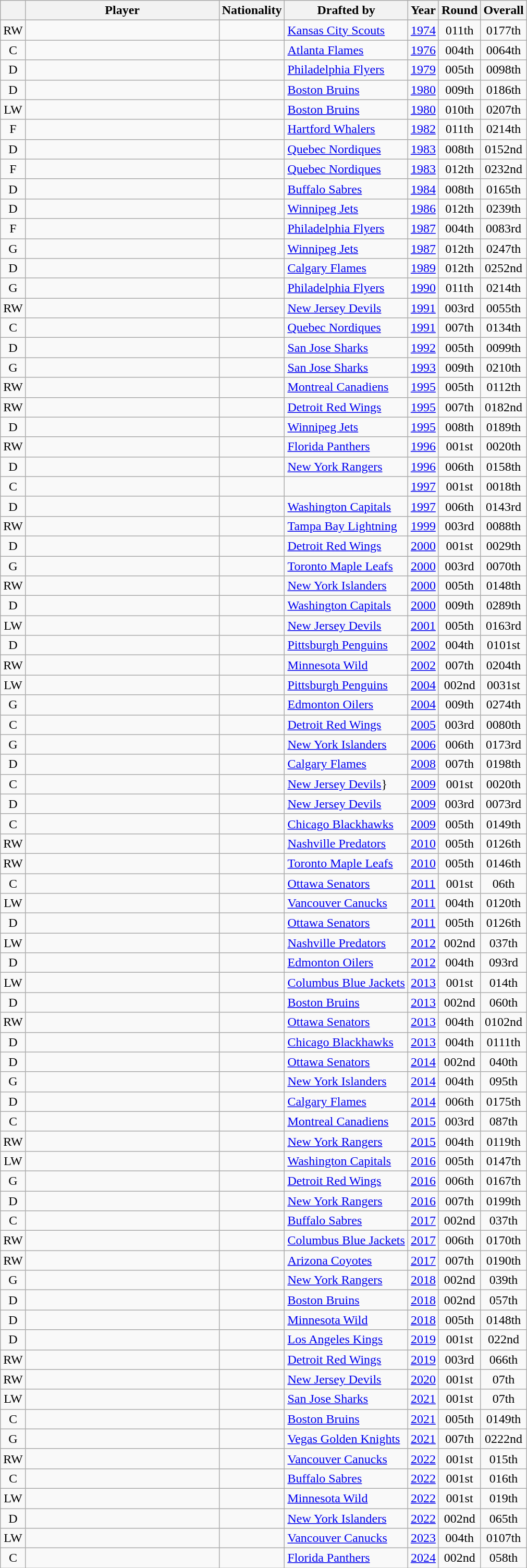<table class="wikitable sortable" style="text-align: center;">
<tr>
<th></th>
<th style="width:15em">Player</th>
<th>Nationality</th>
<th>Drafted by</th>
<th>Year</th>
<th>Round</th>
<th>Overall</th>
</tr>
<tr>
<td>RW</td>
<td align="left"></td>
<td align="left"></td>
<td align="left"><a href='#'>Kansas City Scouts</a></td>
<td><a href='#'>1974</a></td>
<td><span>0</span>11th</td>
<td><span>0</span>177th</td>
</tr>
<tr>
<td>C</td>
<td align="left"></td>
<td align="left"></td>
<td align="left"><a href='#'>Atlanta Flames</a></td>
<td><a href='#'>1976</a></td>
<td><span>00</span>4th</td>
<td><span>00</span>64th</td>
</tr>
<tr>
<td>D</td>
<td align="left"></td>
<td align="left"></td>
<td align="left"><a href='#'>Philadelphia Flyers</a></td>
<td><a href='#'>1979</a></td>
<td><span>00</span>5th</td>
<td><span>00</span>98th</td>
</tr>
<tr>
<td>D</td>
<td align="left"></td>
<td align="left"></td>
<td align="left"><a href='#'>Boston Bruins</a></td>
<td><a href='#'>1980</a></td>
<td><span>00</span>9th</td>
<td><span>0</span>186th</td>
</tr>
<tr>
<td>LW</td>
<td align="left"></td>
<td align="left"></td>
<td align="left"><a href='#'>Boston Bruins</a></td>
<td><a href='#'>1980</a></td>
<td><span>0</span>10th</td>
<td><span>0</span>207th</td>
</tr>
<tr>
<td>F</td>
<td align="left"></td>
<td align="left"></td>
<td align="left"><a href='#'>Hartford Whalers</a></td>
<td><a href='#'>1982</a></td>
<td><span>0</span>11th</td>
<td><span>0</span>214th</td>
</tr>
<tr>
<td>D</td>
<td align="left"></td>
<td align="left"></td>
<td align="left"><a href='#'>Quebec Nordiques</a></td>
<td><a href='#'>1983</a></td>
<td><span>00</span>8th</td>
<td><span>0</span>152nd</td>
</tr>
<tr>
<td>F</td>
<td align="left"></td>
<td align="left"></td>
<td align="left"><a href='#'>Quebec Nordiques</a></td>
<td><a href='#'>1983</a></td>
<td><span>0</span>12th</td>
<td><span>0</span>232nd</td>
</tr>
<tr>
<td>D</td>
<td align="left"></td>
<td align="left"></td>
<td align="left"><a href='#'>Buffalo Sabres</a></td>
<td><a href='#'>1984</a></td>
<td><span>00</span>8th</td>
<td><span>0</span>165th</td>
</tr>
<tr>
<td>D</td>
<td align="left"></td>
<td align="left"></td>
<td align="left"><a href='#'>Winnipeg Jets</a></td>
<td><a href='#'>1986</a></td>
<td><span>0</span>12th</td>
<td><span>0</span>239th</td>
</tr>
<tr>
<td>F</td>
<td align="left"></td>
<td align="left"></td>
<td align="left"><a href='#'>Philadelphia Flyers</a></td>
<td><a href='#'>1987</a></td>
<td><span>00</span>4th</td>
<td><span>00</span>83rd</td>
</tr>
<tr>
<td>G</td>
<td align="left"></td>
<td align="left"></td>
<td align="left"><a href='#'>Winnipeg Jets</a></td>
<td><a href='#'>1987</a></td>
<td><span>0</span>12th</td>
<td><span>0</span>247th</td>
</tr>
<tr>
<td>D</td>
<td align="left"></td>
<td align="left"></td>
<td align="left"><a href='#'>Calgary Flames</a></td>
<td><a href='#'>1989</a></td>
<td><span>0</span>12th</td>
<td><span>0</span>252nd</td>
</tr>
<tr>
<td>G</td>
<td align="left"></td>
<td align="left"></td>
<td align="left"><a href='#'>Philadelphia Flyers</a></td>
<td><a href='#'>1990</a></td>
<td><span>0</span>11th</td>
<td><span>0</span>214th</td>
</tr>
<tr>
<td>RW</td>
<td align="left"></td>
<td align="left"></td>
<td align="left"><a href='#'>New Jersey Devils</a></td>
<td><a href='#'>1991</a></td>
<td><span>00</span>3rd</td>
<td><span>00</span>55th</td>
</tr>
<tr>
<td>C</td>
<td align="left"></td>
<td align="left"></td>
<td align="left"><a href='#'>Quebec Nordiques</a></td>
<td><a href='#'>1991</a></td>
<td><span>00</span>7th</td>
<td><span>0</span>134th</td>
</tr>
<tr>
<td>D</td>
<td align="left"></td>
<td align="left"></td>
<td align="left"><a href='#'>San Jose Sharks</a></td>
<td><a href='#'>1992</a></td>
<td><span>00</span>5th</td>
<td><span>00</span>99th</td>
</tr>
<tr>
<td>G</td>
<td align="left"></td>
<td align="left"></td>
<td align="left"><a href='#'>San Jose Sharks</a></td>
<td><a href='#'>1993</a></td>
<td><span>00</span>9th</td>
<td><span>0</span>210th</td>
</tr>
<tr>
<td>RW</td>
<td align="left"></td>
<td align="left"></td>
<td align="left"><a href='#'>Montreal Canadiens</a></td>
<td><a href='#'>1995</a></td>
<td><span>00</span>5th</td>
<td><span>0</span>112th</td>
</tr>
<tr>
<td>RW</td>
<td align="left"></td>
<td align="left"></td>
<td align="left"><a href='#'>Detroit Red Wings</a></td>
<td><a href='#'>1995</a></td>
<td><span>00</span>7th</td>
<td><span>0</span>182nd</td>
</tr>
<tr>
<td>D</td>
<td align="left"></td>
<td align="left"></td>
<td align="left"><a href='#'>Winnipeg Jets</a></td>
<td><a href='#'>1995</a></td>
<td><span>00</span>8th</td>
<td><span>0</span>189th</td>
</tr>
<tr>
<td>RW</td>
<td align="left"></td>
<td align="left"></td>
<td align="left"><a href='#'>Florida Panthers</a></td>
<td><a href='#'>1996</a></td>
<td><span>00</span>1st</td>
<td><span>00</span>20th</td>
</tr>
<tr>
<td>D</td>
<td align="left"></td>
<td align="left"></td>
<td align="left"><a href='#'>New York Rangers</a></td>
<td><a href='#'>1996</a></td>
<td><span>00</span>6th</td>
<td><span>0</span>158th</td>
</tr>
<tr>
<td>C</td>
<td align="left"></td>
<td align="left"></td>
<td align="left"></td>
<td><a href='#'>1997</a></td>
<td><span>00</span>1st</td>
<td><span>00</span>18th</td>
</tr>
<tr>
<td>D</td>
<td align="left"></td>
<td align="left"></td>
<td align="left"><a href='#'>Washington Capitals</a></td>
<td><a href='#'>1997</a></td>
<td><span>00</span>6th</td>
<td><span>0</span>143rd</td>
</tr>
<tr>
<td>RW</td>
<td align="left"></td>
<td align="left"></td>
<td align="left"><a href='#'>Tampa Bay Lightning</a></td>
<td><a href='#'>1999</a></td>
<td><span>00</span>3rd</td>
<td><span>00</span>88th</td>
</tr>
<tr>
<td>D</td>
<td align="left"></td>
<td align="left"></td>
<td align="left"><a href='#'>Detroit Red Wings</a></td>
<td><a href='#'>2000</a></td>
<td><span>00</span>1st</td>
<td><span>00</span>29th</td>
</tr>
<tr>
<td>G</td>
<td align="left"></td>
<td align="left"></td>
<td align="left"><a href='#'>Toronto Maple Leafs</a></td>
<td><a href='#'>2000</a></td>
<td><span>00</span>3rd</td>
<td><span>00</span>70th</td>
</tr>
<tr>
<td>RW</td>
<td align="left"></td>
<td align="left"></td>
<td align="left"><a href='#'>New York Islanders</a></td>
<td><a href='#'>2000</a></td>
<td><span>00</span>5th</td>
<td><span>0</span>148th</td>
</tr>
<tr>
<td>D</td>
<td align="left"></td>
<td align="left"></td>
<td align="left"><a href='#'>Washington Capitals</a></td>
<td><a href='#'>2000</a></td>
<td><span>00</span>9th</td>
<td><span>0</span>289th</td>
</tr>
<tr>
<td>LW</td>
<td align="left"></td>
<td align="left"></td>
<td align="left"><a href='#'>New Jersey Devils</a></td>
<td><a href='#'>2001</a></td>
<td><span>00</span>5th</td>
<td><span>0</span>163rd</td>
</tr>
<tr>
<td>D</td>
<td align="left"></td>
<td align="left"></td>
<td align="left"><a href='#'>Pittsburgh Penguins</a></td>
<td><a href='#'>2002</a></td>
<td><span>00</span>4th</td>
<td><span>0</span>101st</td>
</tr>
<tr>
<td>RW</td>
<td align="left"></td>
<td align="left"></td>
<td align="left"><a href='#'>Minnesota Wild</a></td>
<td><a href='#'>2002</a></td>
<td><span>00</span>7th</td>
<td><span>0</span>204th</td>
</tr>
<tr>
<td>LW</td>
<td align="left"></td>
<td align="left"></td>
<td align="left"><a href='#'>Pittsburgh Penguins</a></td>
<td><a href='#'>2004</a></td>
<td><span>00</span>2nd</td>
<td><span>00</span>31st</td>
</tr>
<tr>
<td>G</td>
<td align="left"></td>
<td align="left"></td>
<td align="left"><a href='#'>Edmonton Oilers</a></td>
<td><a href='#'>2004</a></td>
<td><span>00</span>9th</td>
<td><span>0</span>274th</td>
</tr>
<tr>
<td>C</td>
<td align="left"></td>
<td align="left"></td>
<td align="left"><a href='#'>Detroit Red Wings</a></td>
<td><a href='#'>2005</a></td>
<td><span>00</span>3rd</td>
<td><span>00</span>80th</td>
</tr>
<tr>
<td>G</td>
<td align="left"></td>
<td align="left"></td>
<td align="left"><a href='#'>New York Islanders</a></td>
<td><a href='#'>2006</a></td>
<td><span>00</span>6th</td>
<td><span>0</span>173rd</td>
</tr>
<tr>
<td>D</td>
<td align="left"></td>
<td align="left"></td>
<td align="left"><a href='#'>Calgary Flames</a></td>
<td><a href='#'>2008</a></td>
<td><span>00</span>7th</td>
<td><span>0</span>198th</td>
</tr>
<tr>
<td>C</td>
<td align="left"></td>
<td align="left"></td>
<td align="left"><a href='#'>New Jersey Devils</a>}</td>
<td><a href='#'>2009</a></td>
<td><span>00</span>1st</td>
<td><span>00</span>20th</td>
</tr>
<tr>
<td>D</td>
<td align="left"></td>
<td align="left"></td>
<td align="left"><a href='#'>New Jersey Devils</a></td>
<td><a href='#'>2009</a></td>
<td><span>00</span>3rd</td>
<td><span>00</span>73rd</td>
</tr>
<tr>
<td>C</td>
<td align="left"></td>
<td align="left"></td>
<td align="left"><a href='#'>Chicago Blackhawks</a></td>
<td><a href='#'>2009</a></td>
<td><span>00</span>5th</td>
<td><span>0</span>149th</td>
</tr>
<tr>
<td>RW</td>
<td align="left"></td>
<td align="left"></td>
<td align="left"><a href='#'>Nashville Predators</a></td>
<td><a href='#'>2010</a></td>
<td><span>00</span>5th</td>
<td><span>0</span>126th</td>
</tr>
<tr>
<td>RW</td>
<td align="left"></td>
<td align="left"></td>
<td align="left"><a href='#'>Toronto Maple Leafs</a></td>
<td><a href='#'>2010</a></td>
<td><span>00</span>5th</td>
<td><span>0</span>146th</td>
</tr>
<tr>
<td>C</td>
<td align="left"></td>
<td align="left"></td>
<td align="left"><a href='#'>Ottawa Senators</a></td>
<td><a href='#'>2011</a></td>
<td><span>00</span>1st</td>
<td><span>0</span>6th</td>
</tr>
<tr>
<td>LW</td>
<td align="left"></td>
<td align="left"></td>
<td align="left"><a href='#'>Vancouver Canucks</a></td>
<td><a href='#'>2011</a></td>
<td><span>00</span>4th</td>
<td><span>0</span>120th</td>
</tr>
<tr>
<td>D</td>
<td align="left"></td>
<td align="left"></td>
<td align="left"><a href='#'>Ottawa Senators</a></td>
<td><a href='#'>2011</a></td>
<td><span>00</span>5th</td>
<td><span>0</span>126th</td>
</tr>
<tr>
<td>LW</td>
<td align="left"></td>
<td align="left"></td>
<td align="left"><a href='#'>Nashville Predators</a></td>
<td><a href='#'>2012</a></td>
<td><span>00</span>2nd</td>
<td><span>0</span>37th</td>
</tr>
<tr>
<td>D</td>
<td align="left"></td>
<td align="left"></td>
<td align="left"><a href='#'>Edmonton Oilers</a></td>
<td><a href='#'>2012</a></td>
<td><span>00</span>4th</td>
<td><span>0</span>93rd</td>
</tr>
<tr>
<td>LW</td>
<td align="left"></td>
<td align="left"></td>
<td align="left"><a href='#'>Columbus Blue Jackets</a></td>
<td><a href='#'>2013</a></td>
<td><span>00</span>1st</td>
<td><span>0</span>14th</td>
</tr>
<tr>
<td>D</td>
<td align="left"></td>
<td align="left"></td>
<td align="left"><a href='#'>Boston Bruins</a></td>
<td><a href='#'>2013</a></td>
<td><span>00</span>2nd</td>
<td><span>0</span>60th</td>
</tr>
<tr>
<td>RW</td>
<td align="left"></td>
<td align="left"></td>
<td align="left"><a href='#'>Ottawa Senators</a></td>
<td><a href='#'>2013</a></td>
<td><span>00</span>4th</td>
<td><span>0</span>102nd</td>
</tr>
<tr>
<td>D</td>
<td align="left"></td>
<td align="left"></td>
<td align="left"><a href='#'>Chicago Blackhawks</a></td>
<td><a href='#'>2013</a></td>
<td><span>00</span>4th</td>
<td><span>0</span>111th</td>
</tr>
<tr>
<td>D</td>
<td align="left"></td>
<td align="left"></td>
<td align="left"><a href='#'>Ottawa Senators</a></td>
<td><a href='#'>2014</a></td>
<td><span>00</span>2nd</td>
<td><span>0</span>40th</td>
</tr>
<tr>
<td>G</td>
<td align="left"></td>
<td align="left"></td>
<td align="left"><a href='#'>New York Islanders</a></td>
<td><a href='#'>2014</a></td>
<td><span>00</span>4th</td>
<td><span>0</span>95th</td>
</tr>
<tr>
<td>D</td>
<td align="left"></td>
<td align="left"></td>
<td align="left"><a href='#'>Calgary Flames</a></td>
<td><a href='#'>2014</a></td>
<td><span>00</span>6th</td>
<td><span>0</span>175th</td>
</tr>
<tr>
<td>C</td>
<td align="left"></td>
<td align="left"></td>
<td align="left"><a href='#'>Montreal Canadiens</a></td>
<td><a href='#'>2015</a></td>
<td><span>00</span>3rd</td>
<td><span>0</span>87th</td>
</tr>
<tr>
<td>RW</td>
<td align="left"></td>
<td align="left"></td>
<td align="left"><a href='#'>New York Rangers</a></td>
<td><a href='#'>2015</a></td>
<td><span>00</span>4th</td>
<td><span>0</span>119th</td>
</tr>
<tr>
<td>LW</td>
<td align="left"></td>
<td align="left"></td>
<td align="left"><a href='#'>Washington Capitals</a></td>
<td><a href='#'>2016</a></td>
<td><span>00</span>5th</td>
<td><span>0</span>147th</td>
</tr>
<tr>
<td>G</td>
<td align="left"></td>
<td align="left"></td>
<td align="left"><a href='#'>Detroit Red Wings</a></td>
<td><a href='#'>2016</a></td>
<td><span>00</span>6th</td>
<td><span>0</span>167th</td>
</tr>
<tr>
<td>D</td>
<td align="left"></td>
<td align="left"></td>
<td align="left"><a href='#'>New York Rangers</a></td>
<td><a href='#'>2016</a></td>
<td><span>00</span>7th</td>
<td><span>0</span>199th</td>
</tr>
<tr>
<td>C</td>
<td align="left"></td>
<td align="left"></td>
<td align="left"><a href='#'>Buffalo Sabres</a></td>
<td><a href='#'>2017</a></td>
<td><span>00</span>2nd</td>
<td><span>0</span>37th</td>
</tr>
<tr>
<td>RW</td>
<td align="left"></td>
<td align="left"></td>
<td align="left"><a href='#'>Columbus Blue Jackets</a></td>
<td><a href='#'>2017</a></td>
<td><span>00</span>6th</td>
<td><span>0</span>170th</td>
</tr>
<tr>
<td>RW</td>
<td align="left"></td>
<td align="left"></td>
<td align="left"><a href='#'>Arizona Coyotes</a></td>
<td><a href='#'>2017</a></td>
<td><span>00</span>7th</td>
<td><span>0</span>190th</td>
</tr>
<tr>
<td>G</td>
<td align="left"></td>
<td align="left"></td>
<td align="left"><a href='#'>New York Rangers</a></td>
<td><a href='#'>2018</a></td>
<td><span>00</span>2nd</td>
<td><span>0</span>39th</td>
</tr>
<tr>
<td>D</td>
<td align="left"></td>
<td align="left"></td>
<td align="left"><a href='#'>Boston Bruins</a></td>
<td><a href='#'>2018</a></td>
<td><span>00</span>2nd</td>
<td><span>0</span>57th</td>
</tr>
<tr>
<td>D</td>
<td align="left"></td>
<td align="left"></td>
<td align="left"><a href='#'>Minnesota Wild</a></td>
<td><a href='#'>2018</a></td>
<td><span>00</span>5th</td>
<td><span>0</span>148th</td>
</tr>
<tr>
<td>D</td>
<td align="left"></td>
<td align="left"></td>
<td align="left"><a href='#'>Los Angeles Kings</a></td>
<td><a href='#'>2019</a></td>
<td><span>00</span>1st</td>
<td><span>0</span>22nd</td>
</tr>
<tr>
<td>RW</td>
<td align="left"></td>
<td align="left"></td>
<td align="left"><a href='#'>Detroit Red Wings</a></td>
<td><a href='#'>2019</a></td>
<td><span>00</span>3rd</td>
<td><span>0</span>66th</td>
</tr>
<tr>
<td>RW</td>
<td align="left"></td>
<td align="left"></td>
<td align="left"><a href='#'>New Jersey Devils</a></td>
<td><a href='#'>2020</a></td>
<td><span>00</span>1st</td>
<td><span>0</span>7th</td>
</tr>
<tr>
<td>LW</td>
<td align="left"></td>
<td align="left"></td>
<td align="left"><a href='#'>San Jose Sharks</a></td>
<td><a href='#'>2021</a></td>
<td><span>00</span>1st</td>
<td><span>0</span>7th</td>
</tr>
<tr>
<td>C</td>
<td align="left"></td>
<td align="left"></td>
<td align="left"><a href='#'>Boston Bruins</a></td>
<td><a href='#'>2021</a></td>
<td><span>00</span>5th</td>
<td><span>0</span>149th</td>
</tr>
<tr>
<td>G</td>
<td align="left"></td>
<td align="left"></td>
<td align="left"><a href='#'>Vegas Golden Knights</a></td>
<td><a href='#'>2021</a></td>
<td><span>00</span>7th</td>
<td><span>0</span>222nd</td>
</tr>
<tr>
<td>RW</td>
<td align="left"></td>
<td align="left"></td>
<td align="left"><a href='#'>Vancouver Canucks</a></td>
<td><a href='#'>2022</a></td>
<td><span>00</span>1st</td>
<td><span>0</span>15th</td>
</tr>
<tr>
<td>C</td>
<td align="left"></td>
<td align="left"></td>
<td align="left"><a href='#'>Buffalo Sabres</a></td>
<td><a href='#'>2022</a></td>
<td><span>00</span>1st</td>
<td><span>0</span>16th</td>
</tr>
<tr>
<td>LW</td>
<td align="left"></td>
<td align="left"></td>
<td align="left"><a href='#'>Minnesota Wild</a></td>
<td><a href='#'>2022</a></td>
<td><span>00</span>1st</td>
<td><span>0</span>19th</td>
</tr>
<tr>
<td>D</td>
<td align="left"></td>
<td align="left"></td>
<td align="left"><a href='#'>New York Islanders</a></td>
<td><a href='#'>2022</a></td>
<td><span>00</span>2nd</td>
<td><span>0</span>65th</td>
</tr>
<tr>
<td>LW</td>
<td align="left"></td>
<td align="left"></td>
<td align="left"><a href='#'>Vancouver Canucks</a></td>
<td><a href='#'>2023</a></td>
<td><span>00</span>4th</td>
<td><span>0</span>107th</td>
</tr>
<tr>
<td>C</td>
<td align="left"></td>
<td align="left"></td>
<td align="left"><a href='#'>Florida Panthers</a></td>
<td><a href='#'>2024</a></td>
<td><span>00</span>2nd</td>
<td><span>0</span>58th</td>
</tr>
</table>
